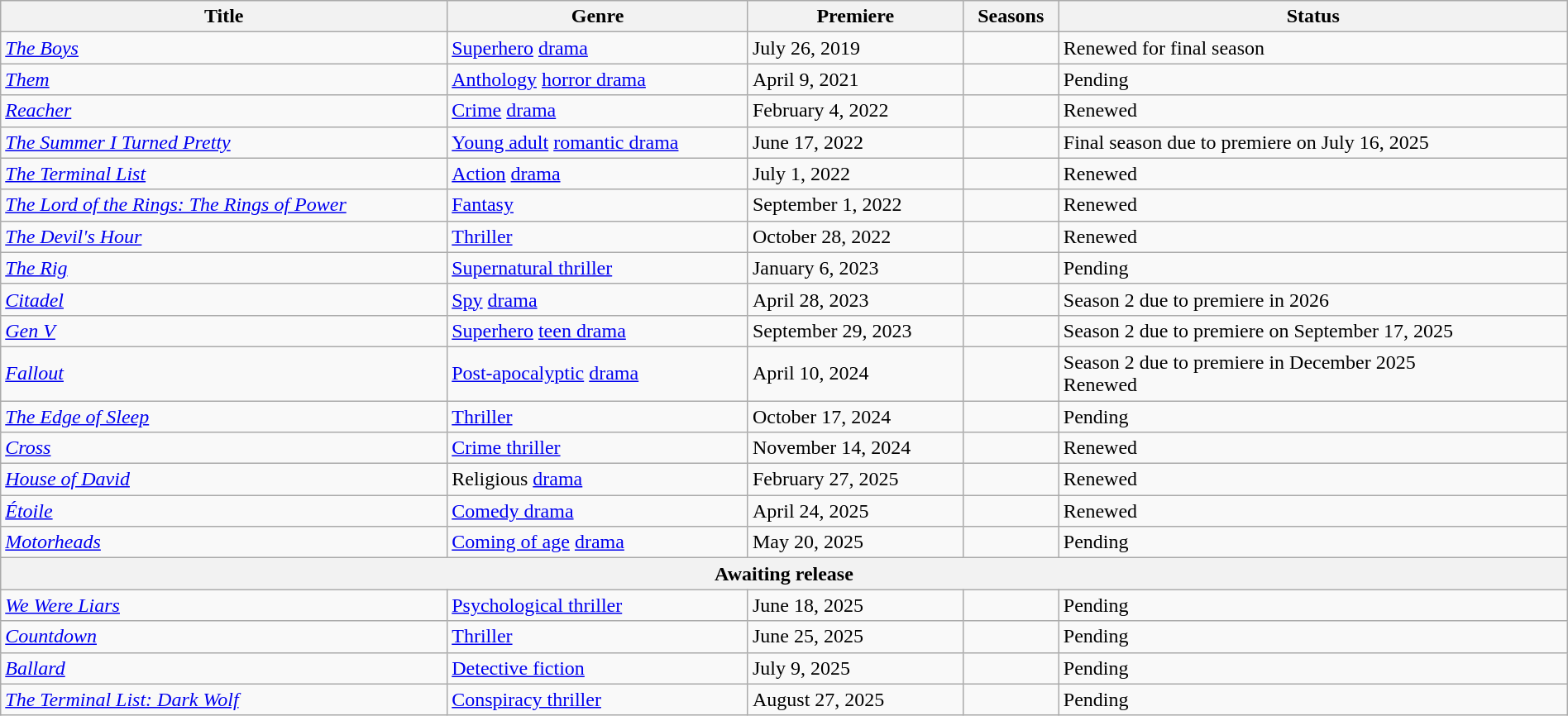<table class="wikitable sortable" style="width:100%;">
<tr>
<th>Title</th>
<th>Genre</th>
<th>Premiere</th>
<th>Seasons</th>
<th>Status</th>
</tr>
<tr>
<td><em><a href='#'>The Boys</a></em></td>
<td><a href='#'>Superhero</a> <a href='#'>drama</a></td>
<td>July 26, 2019</td>
<td></td>
<td>Renewed for final season</td>
</tr>
<tr>
<td><em><a href='#'>Them</a></em></td>
<td><a href='#'>Anthology</a> <a href='#'>horror drama</a></td>
<td>April 9, 2021</td>
<td></td>
<td>Pending</td>
</tr>
<tr>
<td><em><a href='#'>Reacher</a></em></td>
<td><a href='#'>Crime</a> <a href='#'>drama</a></td>
<td>February 4, 2022</td>
<td></td>
<td>Renewed</td>
</tr>
<tr>
<td><em><a href='#'>The Summer I Turned Pretty</a></em></td>
<td><a href='#'>Young adult</a> <a href='#'>romantic drama</a></td>
<td>June 17, 2022</td>
<td></td>
<td>Final season due to premiere on July 16, 2025</td>
</tr>
<tr>
<td><em><a href='#'>The Terminal List</a></em></td>
<td><a href='#'>Action</a> <a href='#'>drama</a></td>
<td>July 1, 2022</td>
<td></td>
<td>Renewed</td>
</tr>
<tr>
<td><em><a href='#'>The Lord of the Rings: The Rings of Power</a></em></td>
<td><a href='#'>Fantasy</a></td>
<td>September 1, 2022</td>
<td></td>
<td>Renewed</td>
</tr>
<tr>
<td><em><a href='#'>The Devil's Hour</a></em></td>
<td><a href='#'>Thriller</a></td>
<td>October 28, 2022</td>
<td></td>
<td>Renewed</td>
</tr>
<tr>
<td><em><a href='#'>The Rig</a></em></td>
<td><a href='#'>Supernatural thriller</a></td>
<td>January 6, 2023</td>
<td></td>
<td>Pending</td>
</tr>
<tr>
<td><em><a href='#'>Citadel</a></em></td>
<td><a href='#'>Spy</a> <a href='#'>drama</a></td>
<td>April 28, 2023</td>
<td></td>
<td>Season 2 due to premiere in 2026</td>
</tr>
<tr>
<td><em><a href='#'>Gen V</a></em></td>
<td><a href='#'>Superhero</a> <a href='#'>teen drama</a></td>
<td>September 29, 2023</td>
<td></td>
<td>Season 2 due to premiere on September 17, 2025</td>
</tr>
<tr>
<td><em><a href='#'>Fallout</a></em></td>
<td><a href='#'>Post-apocalyptic</a> <a href='#'>drama</a></td>
<td>April 10, 2024</td>
<td></td>
<td>Season 2 due to premiere in December 2025<br>Renewed</td>
</tr>
<tr>
<td><em><a href='#'>The Edge of Sleep</a></em></td>
<td><a href='#'>Thriller</a></td>
<td>October 17, 2024</td>
<td></td>
<td>Pending</td>
</tr>
<tr>
<td><em><a href='#'>Cross</a></em></td>
<td><a href='#'>Crime thriller</a></td>
<td>November 14, 2024</td>
<td></td>
<td>Renewed</td>
</tr>
<tr>
<td><em><a href='#'>House of David</a></em></td>
<td>Religious <a href='#'>drama</a></td>
<td>February 27, 2025</td>
<td></td>
<td>Renewed</td>
</tr>
<tr>
<td><em><a href='#'>Étoile</a></em></td>
<td><a href='#'>Comedy drama</a></td>
<td>April 24, 2025</td>
<td></td>
<td>Renewed</td>
</tr>
<tr>
<td><em><a href='#'>Motorheads</a></em></td>
<td><a href='#'>Coming of age</a> <a href='#'>drama</a></td>
<td>May 20, 2025</td>
<td></td>
<td>Pending</td>
</tr>
<tr>
<th colspan="5">Awaiting release</th>
</tr>
<tr>
<td><em><a href='#'>We Were Liars</a></em></td>
<td><a href='#'>Psychological thriller</a></td>
<td>June 18, 2025</td>
<td></td>
<td>Pending</td>
</tr>
<tr>
<td><em><a href='#'>Countdown</a></em></td>
<td><a href='#'>Thriller</a></td>
<td>June 25, 2025</td>
<td></td>
<td>Pending</td>
</tr>
<tr>
<td><em><a href='#'>Ballard</a></em></td>
<td><a href='#'>Detective fiction</a></td>
<td>July 9, 2025</td>
<td></td>
<td>Pending</td>
</tr>
<tr>
<td><em><a href='#'>The Terminal List: Dark Wolf</a></em></td>
<td><a href='#'>Conspiracy thriller</a></td>
<td>August 27, 2025</td>
<td></td>
<td>Pending</td>
</tr>
</table>
